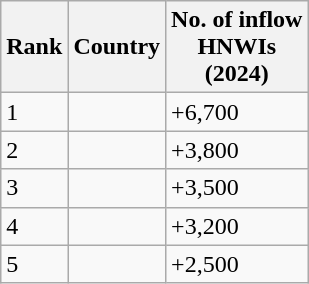<table class="wikitable">
<tr>
<th>Rank</th>
<th>Country</th>
<th>No. of inflow<br>HNWIs<br>(2024)</th>
</tr>
<tr>
<td>1</td>
<td></td>
<td>+6,700</td>
</tr>
<tr>
<td>2</td>
<td></td>
<td>+3,800</td>
</tr>
<tr>
<td>3</td>
<td></td>
<td>+3,500</td>
</tr>
<tr>
<td>4</td>
<td></td>
<td>+3,200</td>
</tr>
<tr>
<td>5</td>
<td></td>
<td>+2,500</td>
</tr>
</table>
